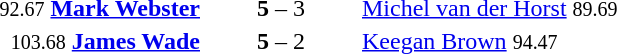<table style="text-align:center">
<tr>
<th width=223></th>
<th width=100></th>
<th width=223></th>
</tr>
<tr>
<td align=right><small><span>92.67</span></small> <strong><a href='#'>Mark Webster</a></strong> </td>
<td><strong>5</strong> – 3</td>
<td align=left> <a href='#'>Michel van der Horst</a> <small><span>89.69</span></small></td>
</tr>
<tr>
<td align=right><small><span>103.68</span></small> <strong><a href='#'>James Wade</a></strong> </td>
<td><strong>5</strong> – 2</td>
<td align=left> <a href='#'>Keegan Brown</a> <small><span>94.47</span></small></td>
</tr>
</table>
